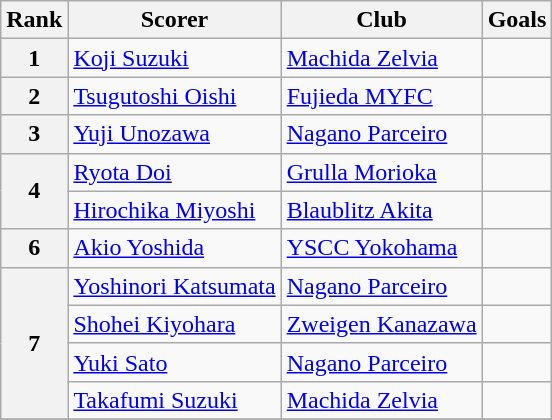<table class="wikitable">
<tr>
<th>Rank</th>
<th>Scorer</th>
<th>Club</th>
<th>Goals</th>
</tr>
<tr>
<th>1</th>
<td> <a href='#'>Koji Suzuki</a></td>
<td><a href='#'>Machida Zelvia</a></td>
<td></td>
</tr>
<tr>
<th>2</th>
<td> <a href='#'>Tsugutoshi Oishi</a></td>
<td><a href='#'>Fujieda MYFC</a></td>
<td></td>
</tr>
<tr>
<th>3</th>
<td> <a href='#'>Yuji Unozawa</a></td>
<td><a href='#'>Nagano Parceiro</a></td>
<td></td>
</tr>
<tr>
<th rowspan=2>4</th>
<td> <a href='#'>Ryota Doi</a></td>
<td><a href='#'>Grulla Morioka</a></td>
<td></td>
</tr>
<tr>
<td> <a href='#'>Hirochika Miyoshi</a></td>
<td><a href='#'>Blaublitz Akita</a></td>
<td></td>
</tr>
<tr>
<th>6</th>
<td> <a href='#'>Akio Yoshida</a></td>
<td><a href='#'>YSCC Yokohama</a></td>
<td></td>
</tr>
<tr>
<th rowspan=4>7</th>
<td> <a href='#'>Yoshinori Katsumata</a></td>
<td><a href='#'>Nagano Parceiro</a></td>
<td></td>
</tr>
<tr>
<td> <a href='#'>Shohei Kiyohara</a></td>
<td><a href='#'>Zweigen Kanazawa</a></td>
<td></td>
</tr>
<tr>
<td> <a href='#'>Yuki Sato</a></td>
<td><a href='#'>Nagano Parceiro</a></td>
<td></td>
</tr>
<tr>
<td> <a href='#'>Takafumi Suzuki</a></td>
<td><a href='#'>Machida Zelvia</a></td>
<td></td>
</tr>
<tr>
</tr>
</table>
